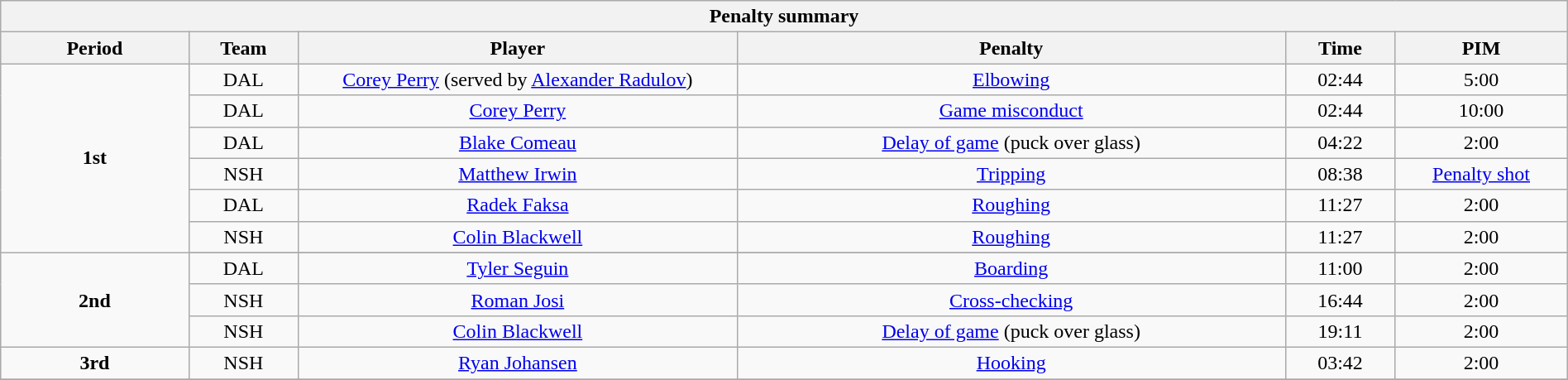<table style="width:100%;" class="wikitable">
<tr>
<th colspan=6>Penalty summary</th>
</tr>
<tr>
<th style="width:12%;">Period</th>
<th style="width:7%;">Team</th>
<th style="width:28%;">Player</th>
<th style="width:35%;">Penalty</th>
<th style="width:7%;">Time</th>
<th style="width:11%;">PIM</th>
</tr>
<tr>
<td style="text-align:center;" rowspan="6"><strong>1st</strong></td>
<td align=center>DAL</td>
<td align=center><a href='#'>Corey Perry</a> (served by <a href='#'>Alexander Radulov</a>)</td>
<td align=center><a href='#'>Elbowing</a></td>
<td align=center>02:44</td>
<td align=center>5:00</td>
</tr>
<tr>
<td align=center>DAL</td>
<td align=center><a href='#'>Corey Perry</a></td>
<td align=center><a href='#'>Game misconduct</a></td>
<td align=center>02:44</td>
<td align=center>10:00</td>
</tr>
<tr>
<td align=center>DAL</td>
<td align=center><a href='#'>Blake Comeau</a></td>
<td align=center><a href='#'>Delay of game</a> (puck over glass)</td>
<td align=center>04:22</td>
<td align=center>2:00</td>
</tr>
<tr>
<td align=center>NSH</td>
<td align=center><a href='#'>Matthew Irwin</a></td>
<td align=center><a href='#'>Tripping</a></td>
<td align=center>08:38</td>
<td align=center><a href='#'>Penalty shot</a></td>
</tr>
<tr>
<td align=center>DAL</td>
<td align=center><a href='#'>Radek Faksa</a></td>
<td align=center><a href='#'>Roughing</a></td>
<td align=center>11:27</td>
<td align=center>2:00</td>
</tr>
<tr>
<td align=center>NSH</td>
<td align=center><a href='#'>Colin Blackwell</a></td>
<td align=center><a href='#'>Roughing</a></td>
<td align=center>11:27</td>
<td align=center>2:00</td>
</tr>
<tr>
<td style="text-align:center;" rowspan="4"><strong>2nd</strong></td>
</tr>
<tr>
<td align=center>DAL</td>
<td align=center><a href='#'>Tyler Seguin</a></td>
<td align=center><a href='#'>Boarding</a></td>
<td align=center>11:00</td>
<td align=center>2:00</td>
</tr>
<tr>
<td align=center>NSH</td>
<td align=center><a href='#'>Roman Josi</a></td>
<td align=center><a href='#'>Cross-checking</a></td>
<td align=center>16:44</td>
<td align=center>2:00</td>
</tr>
<tr>
<td align=center>NSH</td>
<td align=center><a href='#'>Colin Blackwell</a></td>
<td align=center><a href='#'>Delay of game</a> (puck over glass)</td>
<td align=center>19:11</td>
<td align=center>2:00</td>
</tr>
<tr>
<td style="text-align:center;" rowspan="1"><strong>3rd</strong></td>
<td align=center>NSH</td>
<td align=center><a href='#'>Ryan Johansen</a></td>
<td align=center><a href='#'>Hooking</a></td>
<td align=center>03:42</td>
<td align=center>2:00</td>
</tr>
<tr>
</tr>
</table>
